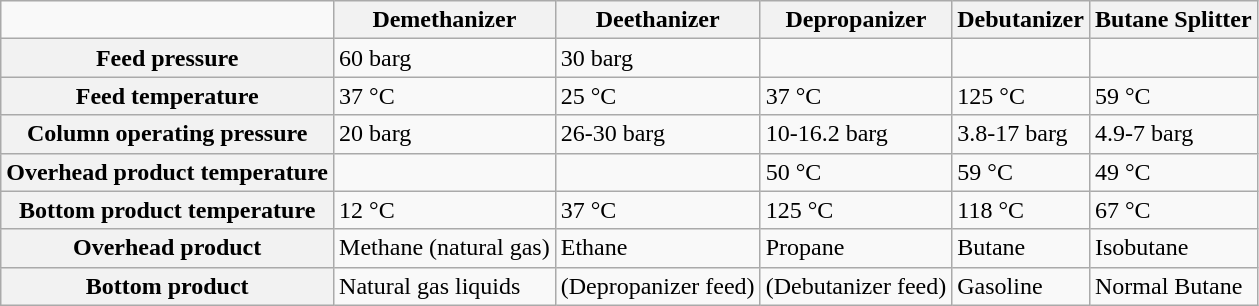<table class="wikitable">
<tr>
<td></td>
<th>Demethanizer</th>
<th>Deethanizer</th>
<th>Depropanizer</th>
<th>Debutanizer</th>
<th>Butane Splitter</th>
</tr>
<tr>
<th>Feed pressure</th>
<td>60 barg</td>
<td>30 barg</td>
<td></td>
<td></td>
<td></td>
</tr>
<tr>
<th>Feed temperature</th>
<td>37 °C</td>
<td>25 °C</td>
<td>37 °C</td>
<td>125 °C</td>
<td>59 °C</td>
</tr>
<tr>
<th>Column operating pressure</th>
<td>20 barg</td>
<td>26-30 barg</td>
<td>10-16.2 barg</td>
<td>3.8-17 barg</td>
<td>4.9-7 barg</td>
</tr>
<tr>
<th>Overhead product temperature</th>
<td></td>
<td></td>
<td>50 °C</td>
<td>59 °C</td>
<td>49 °C</td>
</tr>
<tr>
<th>Bottom product temperature</th>
<td>12 °C</td>
<td>37 °C</td>
<td>125 °C</td>
<td>118 °C</td>
<td>67 °C</td>
</tr>
<tr>
<th>Overhead product</th>
<td>Methane (natural gas)</td>
<td>Ethane</td>
<td>Propane</td>
<td>Butane</td>
<td>Isobutane</td>
</tr>
<tr>
<th>Bottom product</th>
<td>Natural gas liquids</td>
<td>(Depropanizer feed)</td>
<td>(Debutanizer feed)</td>
<td>Gasoline</td>
<td>Normal Butane</td>
</tr>
</table>
